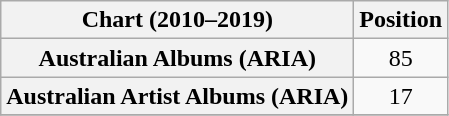<table class="wikitable plainrowheaders" style="text-align:center">
<tr>
<th scope="col">Chart (2010–2019)</th>
<th scope="col">Position</th>
</tr>
<tr>
<th scope="row">Australian Albums (ARIA)</th>
<td>85</td>
</tr>
<tr>
<th scope="row">Australian Artist Albums (ARIA)</th>
<td>17</td>
</tr>
<tr>
</tr>
</table>
